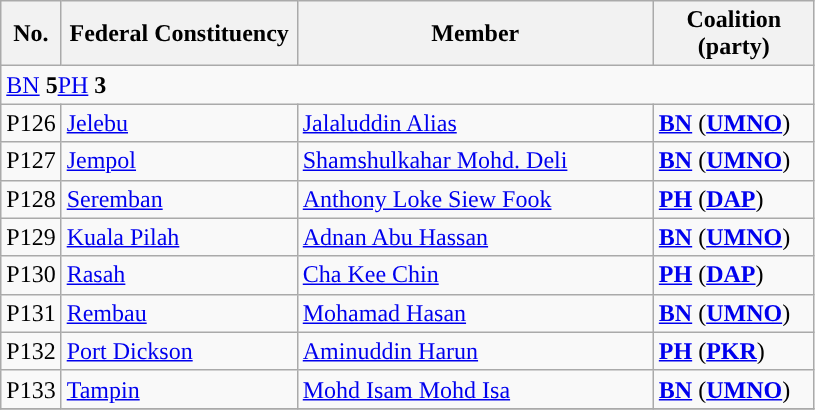<table class="wikitable sortable">
<tr>
<th style="width:30px;">No.</th>
<th style="width:150px;">Federal Constituency</th>
<th style="width:230px;">Member</th>
<th style="width:100px;">Coalition (party)</th>
</tr>
<tr>
<td colspan="4"><a href='#'>BN</a> <strong>5</strong><a href='#'>PH</a> <strong>3</strong></td>
</tr>
<tr>
<td>P126</td>
<td><a href='#'>Jelebu</a></td>
<td><a href='#'>Jalaluddin Alias</a></td>
<td><strong><a href='#'>BN</a></strong> (<strong><a href='#'>UMNO</a></strong>)</td>
</tr>
<tr>
<td>P127</td>
<td><a href='#'>Jempol</a></td>
<td><a href='#'>Shamshulkahar Mohd. Deli</a></td>
<td><strong><a href='#'>BN</a></strong> (<strong><a href='#'>UMNO</a></strong>)</td>
</tr>
<tr>
<td>P128</td>
<td><a href='#'>Seremban</a></td>
<td><a href='#'>Anthony Loke Siew Fook</a></td>
<td><strong><a href='#'>PH</a></strong> (<strong><a href='#'>DAP</a></strong>)</td>
</tr>
<tr>
<td>P129</td>
<td><a href='#'>Kuala Pilah</a></td>
<td><a href='#'>Adnan Abu Hassan</a></td>
<td><strong><a href='#'>BN</a></strong> (<strong><a href='#'>UMNO</a></strong>)</td>
</tr>
<tr>
<td>P130</td>
<td><a href='#'>Rasah</a></td>
<td><a href='#'>Cha Kee Chin</a></td>
<td><strong><a href='#'>PH</a></strong> (<strong><a href='#'>DAP</a></strong>)</td>
</tr>
<tr>
<td>P131</td>
<td><a href='#'>Rembau</a></td>
<td><a href='#'>Mohamad Hasan</a></td>
<td><strong><a href='#'>BN</a></strong> (<strong><a href='#'>UMNO</a></strong>)</td>
</tr>
<tr>
<td>P132</td>
<td><a href='#'>Port Dickson</a></td>
<td><a href='#'>Aminuddin Harun</a></td>
<td><strong><a href='#'>PH</a></strong> (<strong><a href='#'>PKR</a></strong>)</td>
</tr>
<tr>
<td>P133</td>
<td><a href='#'>Tampin</a></td>
<td><a href='#'>Mohd Isam Mohd Isa</a></td>
<td><strong><a href='#'>BN</a></strong> (<strong><a href='#'>UMNO</a></strong>)</td>
</tr>
<tr>
</tr>
</table>
